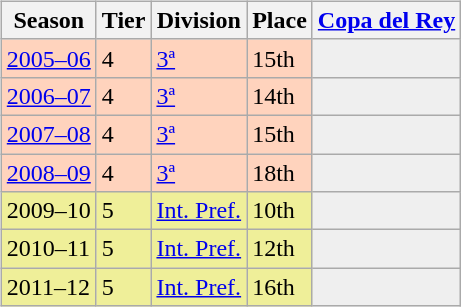<table>
<tr>
<td valign="top" width=0%><br><table class="wikitable">
<tr style="background:#f0f6fa;">
<th>Season</th>
<th>Tier</th>
<th>Division</th>
<th>Place</th>
<th><a href='#'>Copa del Rey</a></th>
</tr>
<tr>
<td style="background:#FFD3BD;"><a href='#'>2005–06</a></td>
<td style="background:#FFD3BD;">4</td>
<td style="background:#FFD3BD;"><a href='#'>3ª</a></td>
<td style="background:#FFD3BD;">15th</td>
<th style="background:#efefef;"></th>
</tr>
<tr>
<td style="background:#FFD3BD;"><a href='#'>2006–07</a></td>
<td style="background:#FFD3BD;">4</td>
<td style="background:#FFD3BD;"><a href='#'>3ª</a></td>
<td style="background:#FFD3BD;">14th</td>
<th style="background:#efefef;"></th>
</tr>
<tr>
<td style="background:#FFD3BD;"><a href='#'>2007–08</a></td>
<td style="background:#FFD3BD;">4</td>
<td style="background:#FFD3BD;"><a href='#'>3ª</a></td>
<td style="background:#FFD3BD;">15th</td>
<th style="background:#efefef;"></th>
</tr>
<tr>
<td style="background:#FFD3BD;"><a href='#'>2008–09</a></td>
<td style="background:#FFD3BD;">4</td>
<td style="background:#FFD3BD;"><a href='#'>3ª</a></td>
<td style="background:#FFD3BD;">18th</td>
<td style="background:#efefef;"></td>
</tr>
<tr>
<td style="background:#EFEF99;">2009–10</td>
<td style="background:#EFEF99;">5</td>
<td style="background:#EFEF99;"><a href='#'>Int. Pref.</a></td>
<td style="background:#EFEF99;">10th</td>
<th style="background:#efefef;"></th>
</tr>
<tr>
<td style="background:#EFEF99;">2010–11</td>
<td style="background:#EFEF99;">5</td>
<td style="background:#EFEF99;"><a href='#'>Int. Pref.</a></td>
<td style="background:#EFEF99;">12th</td>
<th style="background:#efefef;"></th>
</tr>
<tr>
<td style="background:#EFEF99;">2011–12</td>
<td style="background:#EFEF99;">5</td>
<td style="background:#EFEF99;"><a href='#'>Int. Pref.</a></td>
<td style="background:#EFEF99;">16th</td>
<th style="background:#efefef;"></th>
</tr>
</table>
</td>
</tr>
</table>
